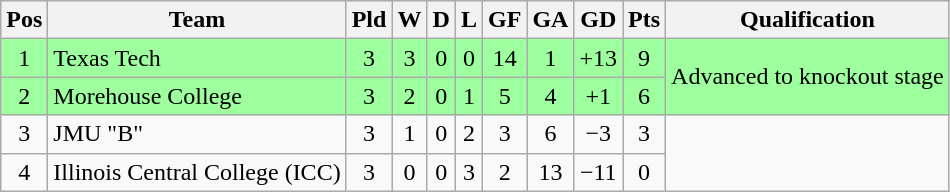<table class="wikitable" style="text-align:center">
<tr>
<th>Pos</th>
<th>Team</th>
<th>Pld</th>
<th>W</th>
<th>D</th>
<th>L</th>
<th>GF</th>
<th>GA</th>
<th>GD</th>
<th>Pts</th>
<th>Qualification</th>
</tr>
<tr bgcolor="#9eff9e">
<td>1</td>
<td style="text-align:left">Texas Tech</td>
<td>3</td>
<td>3</td>
<td>0</td>
<td>0</td>
<td>14</td>
<td>1</td>
<td>+13</td>
<td>9</td>
<td rowspan="2">Advanced to knockout stage</td>
</tr>
<tr bgcolor="#9eff9e">
<td>2</td>
<td style="text-align:left">Morehouse College</td>
<td>3</td>
<td>2</td>
<td>0</td>
<td>1</td>
<td>5</td>
<td>4</td>
<td>+1</td>
<td>6</td>
</tr>
<tr>
<td>3</td>
<td style="text-align:left">JMU "B"</td>
<td>3</td>
<td>1</td>
<td>0</td>
<td>2</td>
<td>3</td>
<td>6</td>
<td>−3</td>
<td>3</td>
<td rowspan="2"></td>
</tr>
<tr>
<td>4</td>
<td style="text-align:left">Illinois Central College (ICC)</td>
<td>3</td>
<td>0</td>
<td>0</td>
<td>3</td>
<td>2</td>
<td>13</td>
<td>−11</td>
<td>0</td>
</tr>
</table>
